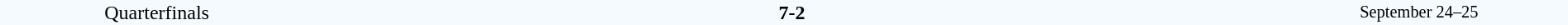<table style="width: 100%; background:#F5FAFF;" cellspacing="0">
<tr>
<td align=center rowspan=3 width=20%>Quarterfinals</td>
</tr>
<tr>
<td width=24% align=right><strong></strong></td>
<td align=center width=13%><strong>7-2</strong></td>
<td width=24%><strong></strong></td>
<td style=font-size:85% rowspan=3 align=center>September 24–25</td>
</tr>
</table>
